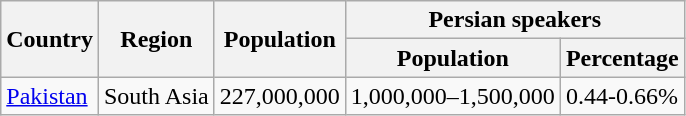<table class="wikitable sortable">
<tr>
<th rowspan=2>Country</th>
<th rowspan=2>Region</th>
<th rowspan=2>Population</th>
<th colspan=2>Persian speakers</th>
</tr>
<tr>
<th>Population</th>
<th>Percentage</th>
</tr>
<tr>
<td><a href='#'>Pakistan</a></td>
<td>South Asia</td>
<td>227,000,000</td>
<td>1,000,000–1,500,000</td>
<td>0.44-0.66%</td>
</tr>
</table>
